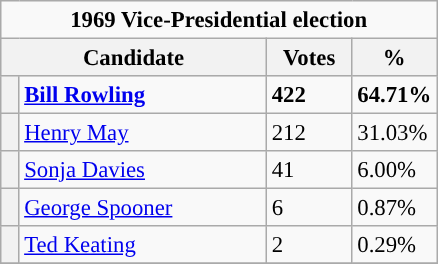<table class="wikitable" style="font-size: 95%;">
<tr>
<td colspan=4 style="text-align:center;"><strong>1969 Vice-Presidential election</strong></td>
</tr>
<tr style="background-color:#E9E9E9">
<th colspan="2" style="width: 170px">Candidate</th>
<th style="width: 50px">Votes</th>
<th style="width: 40px">%</th>
</tr>
<tr>
<th width=5 style="background-color: "></th>
<td><strong><a href='#'>Bill Rowling</a></strong></td>
<td><strong>422</strong></td>
<td><strong>64.71%</strong></td>
</tr>
<tr>
<th style="background-color: "></th>
<td><a href='#'>Henry May</a></td>
<td>212</td>
<td>31.03%</td>
</tr>
<tr>
<th style="background-color: "></th>
<td><a href='#'>Sonja Davies</a></td>
<td>41</td>
<td>6.00%</td>
</tr>
<tr>
<th style="background-color: "></th>
<td><a href='#'>George Spooner</a></td>
<td>6</td>
<td>0.87%</td>
</tr>
<tr>
<th style="background-color: "></th>
<td><a href='#'>Ted Keating</a></td>
<td>2</td>
<td>0.29%</td>
</tr>
<tr>
</tr>
</table>
